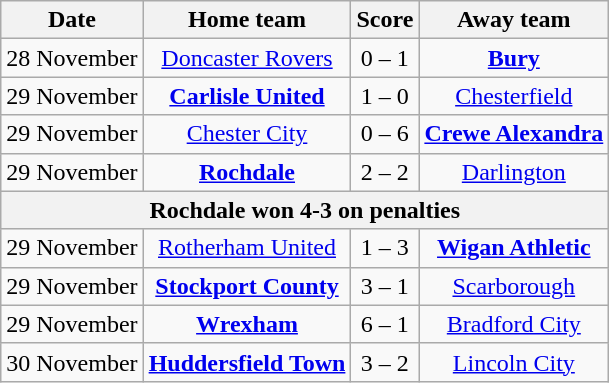<table class="wikitable" style="text-align: center">
<tr>
<th>Date</th>
<th>Home team</th>
<th>Score</th>
<th>Away team</th>
</tr>
<tr>
<td>28 November</td>
<td><a href='#'>Doncaster Rovers</a></td>
<td>0 – 1</td>
<td><strong><a href='#'>Bury</a></strong></td>
</tr>
<tr>
<td>29 November</td>
<td><strong><a href='#'>Carlisle United</a></strong></td>
<td>1 – 0</td>
<td><a href='#'>Chesterfield</a></td>
</tr>
<tr>
<td>29 November</td>
<td><a href='#'>Chester City</a></td>
<td>0 – 6</td>
<td><strong><a href='#'>Crewe Alexandra</a></strong></td>
</tr>
<tr>
<td>29 November</td>
<td><strong><a href='#'>Rochdale</a></strong></td>
<td>2 – 2</td>
<td><a href='#'>Darlington</a></td>
</tr>
<tr>
<th colspan="5">Rochdale won 4-3 on penalties</th>
</tr>
<tr>
<td>29 November</td>
<td><a href='#'>Rotherham United</a></td>
<td>1 – 3</td>
<td><strong><a href='#'>Wigan Athletic</a></strong></td>
</tr>
<tr>
<td>29 November</td>
<td><strong><a href='#'>Stockport County</a></strong></td>
<td>3 – 1</td>
<td><a href='#'>Scarborough</a></td>
</tr>
<tr>
<td>29 November</td>
<td><strong><a href='#'>Wrexham</a></strong></td>
<td>6 – 1</td>
<td><a href='#'>Bradford City</a></td>
</tr>
<tr>
<td>30 November</td>
<td><strong><a href='#'>Huddersfield Town</a></strong></td>
<td>3 – 2</td>
<td><a href='#'>Lincoln City</a></td>
</tr>
</table>
